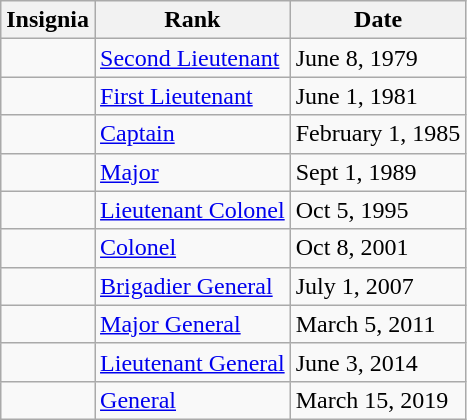<table class="wikitable">
<tr>
<th>Insignia</th>
<th>Rank</th>
<th>Date</th>
</tr>
<tr>
<td></td>
<td><a href='#'>Second Lieutenant</a></td>
<td>June 8, 1979</td>
</tr>
<tr>
<td></td>
<td><a href='#'>First Lieutenant</a></td>
<td>June 1, 1981</td>
</tr>
<tr>
<td></td>
<td><a href='#'>Captain</a></td>
<td>February 1, 1985</td>
</tr>
<tr>
<td></td>
<td><a href='#'>Major</a></td>
<td>Sept 1, 1989</td>
</tr>
<tr>
<td></td>
<td><a href='#'>Lieutenant Colonel</a></td>
<td>Oct 5, 1995</td>
</tr>
<tr>
<td></td>
<td><a href='#'>Colonel</a></td>
<td>Oct 8, 2001</td>
</tr>
<tr>
<td></td>
<td><a href='#'>Brigadier General</a></td>
<td>July 1, 2007</td>
</tr>
<tr>
<td></td>
<td><a href='#'>Major General</a></td>
<td>March 5, 2011</td>
</tr>
<tr>
<td></td>
<td><a href='#'>Lieutenant General</a></td>
<td>June 3, 2014</td>
</tr>
<tr>
<td></td>
<td><a href='#'>General</a></td>
<td>March 15, 2019</td>
</tr>
</table>
